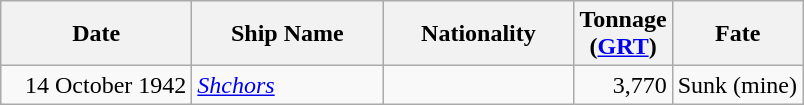<table class="wikitable sortable">
<tr>
<th width="120px">Date</th>
<th width="120px">Ship Name</th>
<th width="120px">Nationality</th>
<th width="25px">Tonnage<br>(<a href='#'>GRT</a>)</th>
<th width="80px">Fate</th>
</tr>
<tr>
<td align="right">14 October 1942</td>
<td align="left"><a href='#'><em>Shchors</em></a></td>
<td align="left"></td>
<td align="right">3,770</td>
<td align="left">Sunk (mine)</td>
</tr>
</table>
